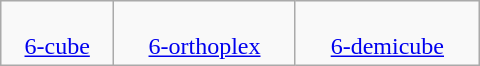<table class=wikitable align=right width=320>
<tr align=center>
<td><br><a href='#'>6-cube</a><br></td>
<td><br><a href='#'>6-orthoplex</a><br></td>
<td><br><a href='#'>6-demicube</a><br></td>
</tr>
</table>
